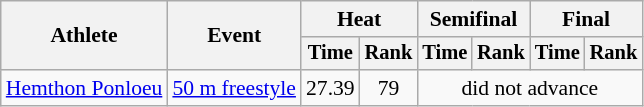<table class=wikitable style="font-size:90%">
<tr>
<th rowspan="2">Athlete</th>
<th rowspan="2">Event</th>
<th colspan="2">Heat</th>
<th colspan="2">Semifinal</th>
<th colspan="2">Final</th>
</tr>
<tr style="font-size:95%">
<th>Time</th>
<th>Rank</th>
<th>Time</th>
<th>Rank</th>
<th>Time</th>
<th>Rank</th>
</tr>
<tr align=center>
<td align=left><a href='#'>Hemthon Ponloeu</a></td>
<td align=left><a href='#'>50 m freestyle</a></td>
<td>27.39</td>
<td>79</td>
<td colspan=4>did not advance</td>
</tr>
</table>
